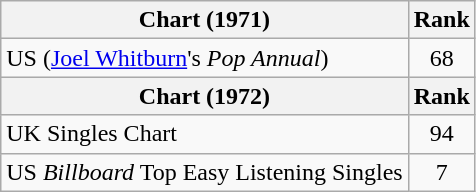<table class="wikitable">
<tr>
<th align="left">Chart (1971)</th>
<th style="text-align:center;">Rank</th>
</tr>
<tr>
<td>US (<a href='#'>Joel Whitburn</a>'s <em>Pop Annual</em>)</td>
<td style="text-align:center;">68</td>
</tr>
<tr>
<th align="left">Chart (1972)</th>
<th style="text-align:center;">Rank</th>
</tr>
<tr>
<td>UK Singles Chart</td>
<td style="text-align:center;">94</td>
</tr>
<tr>
<td align="left">US <em>Billboard</em> Top Easy Listening Singles</td>
<td style="text-align:center;">7</td>
</tr>
</table>
